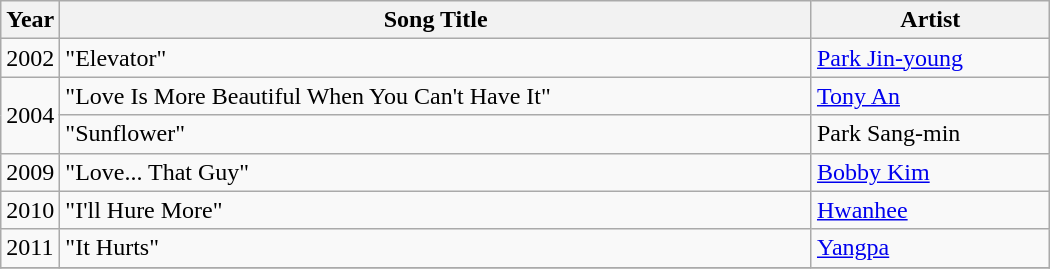<table class="wikitable plainrowheaders sortable" style="width:700px">
<tr>
<th scope="col"  width=10>Year</th>
<th scope="col">Song Title</th>
<th>Artist</th>
</tr>
<tr>
<td>2002</td>
<td>"Elevator" </td>
<td><a href='#'>Park Jin-young</a></td>
</tr>
<tr>
<td rowspan=2>2004</td>
<td>"Love Is More Beautiful When You Can't Have It" </td>
<td><a href='#'>Tony An</a></td>
</tr>
<tr>
<td>"Sunflower" </td>
<td>Park Sang-min</td>
</tr>
<tr>
<td>2009</td>
<td>"Love... That Guy" </td>
<td><a href='#'>Bobby Kim</a></td>
</tr>
<tr>
<td>2010</td>
<td>"I'll Hure More" </td>
<td><a href='#'>Hwanhee</a></td>
</tr>
<tr>
<td>2011</td>
<td>"It Hurts" </td>
<td><a href='#'>Yangpa</a></td>
</tr>
<tr>
</tr>
</table>
